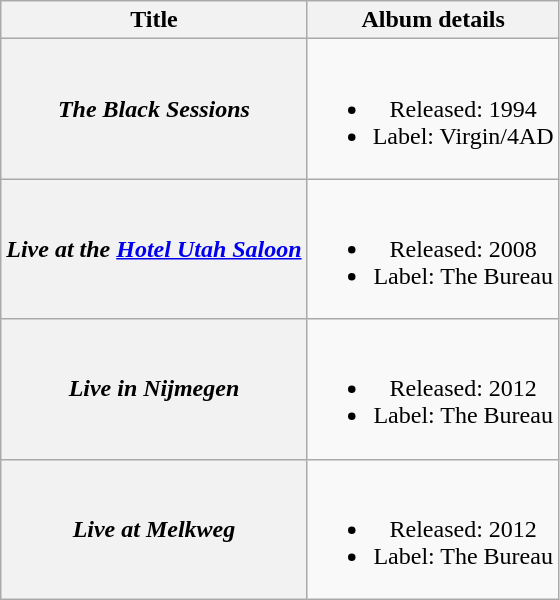<table class="wikitable plainrowheaders" style="text-align:center;">
<tr>
<th scope="col">Title</th>
<th scope="col">Album details</th>
</tr>
<tr>
<th scope="row"><em>The Black Sessions</em></th>
<td><br><ul><li>Released: 1994</li><li>Label: Virgin/4AD</li></ul></td>
</tr>
<tr>
<th scope="row"><em>Live at the <a href='#'>Hotel Utah Saloon</a></em></th>
<td><br><ul><li>Released: 2008</li><li>Label: The Bureau</li></ul></td>
</tr>
<tr>
<th scope="row"><em>Live in Nijmegen</em></th>
<td><br><ul><li>Released: 2012</li><li>Label: The Bureau</li></ul></td>
</tr>
<tr>
<th scope="row"><em>Live at Melkweg</em></th>
<td><br><ul><li>Released: 2012</li><li>Label: The Bureau</li></ul></td>
</tr>
</table>
